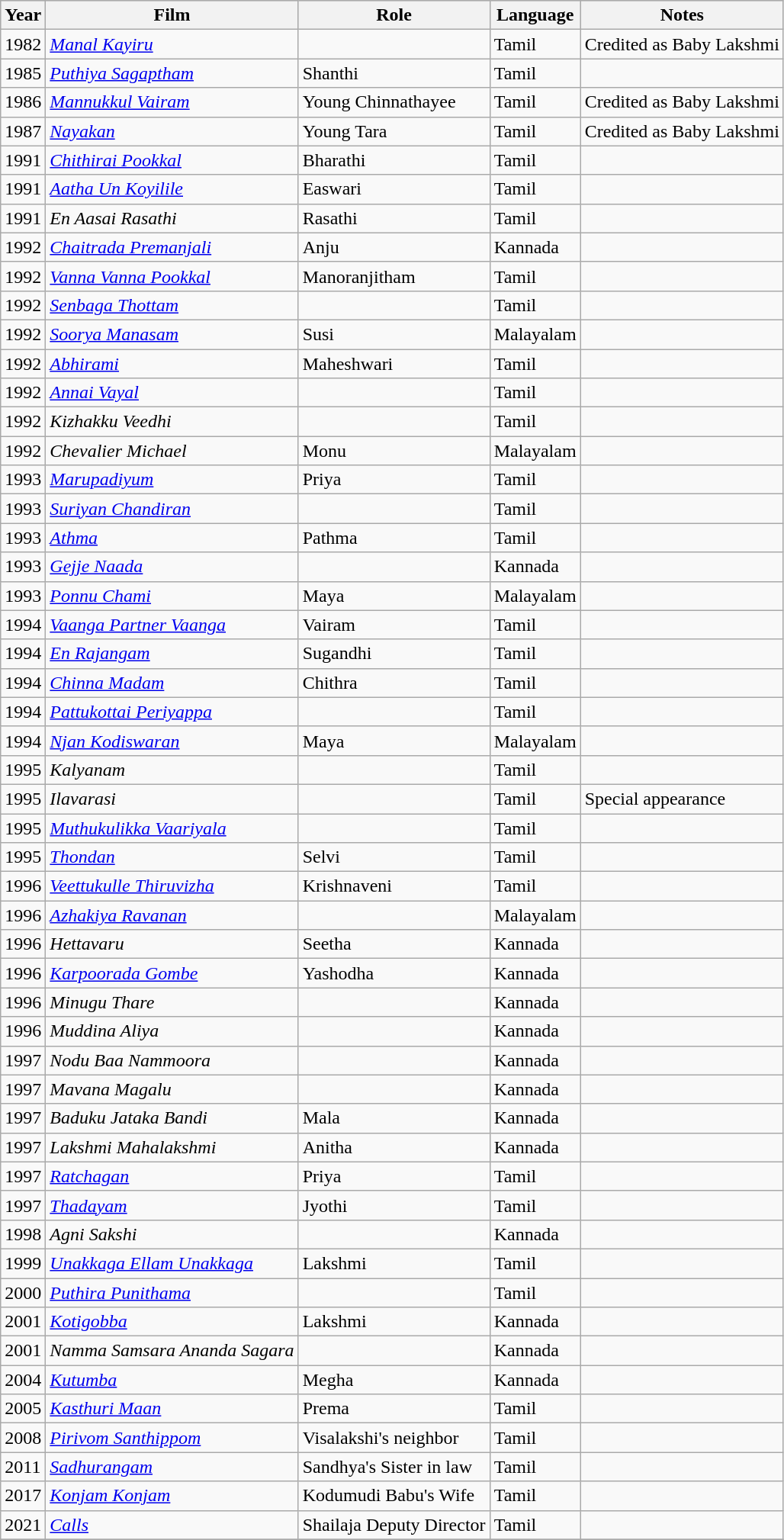<table class="wikitable sortable">
<tr style="background:#ccc; text-align:center;">
<th>Year</th>
<th>Film</th>
<th>Role</th>
<th>Language</th>
<th>Notes</th>
</tr>
<tr>
<td>1982</td>
<td><em><a href='#'>Manal Kayiru</a></em></td>
<td></td>
<td>Tamil</td>
<td>Credited as Baby Lakshmi</td>
</tr>
<tr>
<td>1985</td>
<td><em><a href='#'>Puthiya Sagaptham</a></em></td>
<td>Shanthi</td>
<td>Tamil</td>
<td></td>
</tr>
<tr>
<td>1986</td>
<td><em><a href='#'>Mannukkul Vairam</a></em></td>
<td>Young Chinnathayee</td>
<td>Tamil</td>
<td>Credited as Baby Lakshmi</td>
</tr>
<tr>
<td>1987</td>
<td><em><a href='#'>Nayakan</a></em></td>
<td>Young Tara</td>
<td>Tamil</td>
<td>Credited as Baby Lakshmi</td>
</tr>
<tr>
<td>1991</td>
<td><em><a href='#'>Chithirai Pookkal</a></em></td>
<td>Bharathi</td>
<td>Tamil</td>
<td></td>
</tr>
<tr>
<td>1991</td>
<td><em><a href='#'>Aatha Un Koyilile</a></em></td>
<td>Easwari</td>
<td>Tamil</td>
<td></td>
</tr>
<tr>
<td>1991</td>
<td><em>En Aasai Rasathi</em></td>
<td>Rasathi</td>
<td>Tamil</td>
<td></td>
</tr>
<tr>
<td>1992</td>
<td><em><a href='#'>Chaitrada Premanjali</a></em></td>
<td>Anju</td>
<td>Kannada</td>
<td></td>
</tr>
<tr>
<td>1992</td>
<td><em><a href='#'>Vanna Vanna Pookkal</a></em></td>
<td>Manoranjitham</td>
<td>Tamil</td>
<td></td>
</tr>
<tr>
<td>1992</td>
<td><em><a href='#'>Senbaga Thottam</a></em></td>
<td></td>
<td>Tamil</td>
<td></td>
</tr>
<tr>
<td>1992</td>
<td><em><a href='#'>Soorya Manasam</a></em></td>
<td>Susi</td>
<td>Malayalam</td>
<td></td>
</tr>
<tr>
<td>1992</td>
<td><em><a href='#'>Abhirami</a></em></td>
<td>Maheshwari</td>
<td>Tamil</td>
<td></td>
</tr>
<tr>
<td>1992</td>
<td><em><a href='#'>Annai Vayal</a></em></td>
<td></td>
<td>Tamil</td>
<td></td>
</tr>
<tr>
<td>1992</td>
<td><em>Kizhakku Veedhi</em></td>
<td></td>
<td>Tamil</td>
<td></td>
</tr>
<tr>
<td>1992</td>
<td><em>Chevalier Michael</em></td>
<td>Monu</td>
<td>Malayalam</td>
<td></td>
</tr>
<tr>
<td>1993</td>
<td><em><a href='#'>Marupadiyum</a></em></td>
<td>Priya</td>
<td>Tamil</td>
<td></td>
</tr>
<tr>
<td>1993</td>
<td><em><a href='#'>Suriyan Chandiran</a></em></td>
<td></td>
<td>Tamil</td>
<td></td>
</tr>
<tr>
<td>1993</td>
<td><em><a href='#'>Athma</a></em></td>
<td>Pathma</td>
<td>Tamil</td>
<td></td>
</tr>
<tr>
<td>1993</td>
<td><em><a href='#'>Gejje Naada</a></em></td>
<td></td>
<td>Kannada</td>
<td></td>
</tr>
<tr>
<td>1993</td>
<td><em><a href='#'>Ponnu Chami</a></em></td>
<td>Maya</td>
<td>Malayalam</td>
<td></td>
</tr>
<tr>
<td>1994</td>
<td><em><a href='#'>Vaanga Partner Vaanga</a></em></td>
<td>Vairam</td>
<td>Tamil</td>
<td></td>
</tr>
<tr>
<td>1994</td>
<td><em><a href='#'>En Rajangam</a></em></td>
<td>Sugandhi</td>
<td>Tamil</td>
<td></td>
</tr>
<tr>
<td>1994</td>
<td><em><a href='#'>Chinna Madam</a></em></td>
<td>Chithra</td>
<td>Tamil</td>
<td></td>
</tr>
<tr>
<td>1994</td>
<td><em><a href='#'>Pattukottai Periyappa</a></em></td>
<td></td>
<td>Tamil</td>
<td></td>
</tr>
<tr>
<td>1994</td>
<td><em><a href='#'>Njan Kodiswaran</a></em></td>
<td>Maya</td>
<td>Malayalam</td>
<td></td>
</tr>
<tr>
<td>1995</td>
<td><em>Kalyanam</em></td>
<td></td>
<td>Tamil</td>
<td></td>
</tr>
<tr>
<td>1995</td>
<td><em>Ilavarasi</em></td>
<td></td>
<td>Tamil</td>
<td>Special appearance</td>
</tr>
<tr>
<td>1995</td>
<td><em><a href='#'>Muthukulikka Vaariyala</a></em></td>
<td></td>
<td>Tamil</td>
<td></td>
</tr>
<tr>
<td>1995</td>
<td><em><a href='#'>Thondan</a></em></td>
<td>Selvi</td>
<td>Tamil</td>
<td></td>
</tr>
<tr>
<td>1996</td>
<td><em><a href='#'>Veettukulle Thiruvizha</a></em></td>
<td>Krishnaveni</td>
<td>Tamil</td>
<td></td>
</tr>
<tr>
<td>1996</td>
<td><em><a href='#'>Azhakiya Ravanan</a></em></td>
<td></td>
<td>Malayalam</td>
<td></td>
</tr>
<tr>
<td>1996</td>
<td><em>Hettavaru</em></td>
<td>Seetha</td>
<td>Kannada</td>
<td></td>
</tr>
<tr>
<td>1996</td>
<td><em><a href='#'>Karpoorada Gombe</a></em></td>
<td>Yashodha</td>
<td>Kannada</td>
<td></td>
</tr>
<tr>
<td>1996</td>
<td><em>Minugu Thare</em></td>
<td></td>
<td>Kannada</td>
<td></td>
</tr>
<tr>
<td>1996</td>
<td><em>Muddina Aliya</em></td>
<td></td>
<td>Kannada</td>
<td></td>
</tr>
<tr>
<td>1997</td>
<td><em>Nodu Baa Nammoora</em></td>
<td></td>
<td>Kannada</td>
<td></td>
</tr>
<tr>
<td>1997</td>
<td><em>Mavana Magalu</em></td>
<td></td>
<td>Kannada</td>
<td></td>
</tr>
<tr>
<td>1997</td>
<td><em>Baduku Jataka Bandi</em></td>
<td>Mala</td>
<td>Kannada</td>
<td></td>
</tr>
<tr>
<td>1997</td>
<td><em>Lakshmi Mahalakshmi</em></td>
<td>Anitha</td>
<td>Kannada</td>
<td></td>
</tr>
<tr>
<td>1997</td>
<td><em><a href='#'>Ratchagan</a></em></td>
<td>Priya</td>
<td>Tamil</td>
<td></td>
</tr>
<tr>
<td>1997</td>
<td><em><a href='#'>Thadayam</a></em></td>
<td>Jyothi</td>
<td>Tamil</td>
<td></td>
</tr>
<tr>
<td>1998</td>
<td><em>Agni Sakshi</em></td>
<td></td>
<td>Kannada</td>
<td></td>
</tr>
<tr>
<td>1999</td>
<td><em><a href='#'>Unakkaga Ellam Unakkaga</a></em></td>
<td>Lakshmi</td>
<td>Tamil</td>
<td></td>
</tr>
<tr>
<td>2000</td>
<td><em><a href='#'>Puthira Punithama</a></em></td>
<td></td>
<td>Tamil</td>
<td></td>
</tr>
<tr>
<td>2001</td>
<td><em><a href='#'>Kotigobba</a></em></td>
<td>Lakshmi</td>
<td>Kannada</td>
<td></td>
</tr>
<tr>
<td>2001</td>
<td><em>Namma Samsara Ananda Sagara</em></td>
<td></td>
<td>Kannada</td>
<td></td>
</tr>
<tr>
<td>2004</td>
<td><em><a href='#'>Kutumba</a></em></td>
<td>Megha</td>
<td>Kannada</td>
<td></td>
</tr>
<tr>
<td>2005</td>
<td><em><a href='#'>Kasthuri Maan</a></em></td>
<td>Prema</td>
<td>Tamil</td>
<td></td>
</tr>
<tr>
<td>2008</td>
<td><em><a href='#'>Pirivom Santhippom</a></em></td>
<td>Visalakshi's neighbor</td>
<td>Tamil</td>
<td></td>
</tr>
<tr>
<td>2011</td>
<td><em><a href='#'>Sadhurangam</a></em></td>
<td>Sandhya's Sister in law</td>
<td>Tamil</td>
<td></td>
</tr>
<tr>
<td>2017</td>
<td><em><a href='#'>Konjam Konjam</a></em></td>
<td>Kodumudi Babu's Wife</td>
<td>Tamil</td>
<td></td>
</tr>
<tr>
<td>2021</td>
<td><em><a href='#'>Calls</a></em></td>
<td>Shailaja Deputy Director</td>
<td>Tamil</td>
<td></td>
</tr>
<tr>
</tr>
</table>
